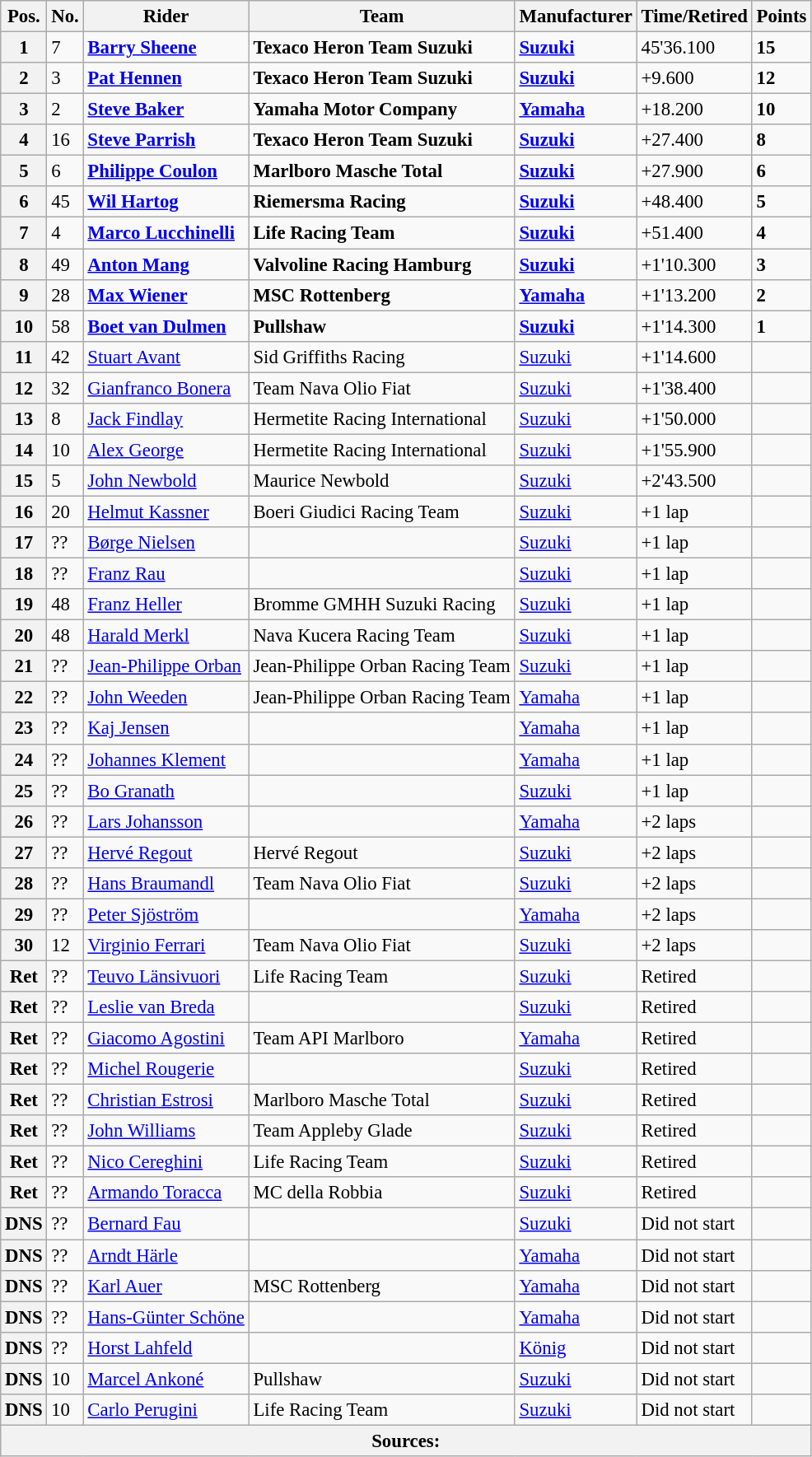<table class="wikitable" style="font-size: 95%;">
<tr>
<th>Pos.</th>
<th>No.</th>
<th>Rider</th>
<th>Team</th>
<th>Manufacturer</th>
<th>Time/Retired</th>
<th>Points</th>
</tr>
<tr>
<th>1</th>
<td>7</td>
<td> <strong><a href='#'>Barry Sheene</a></strong></td>
<td><strong>Texaco Heron Team Suzuki</strong></td>
<td><strong><a href='#'>Suzuki</a></strong></td>
<td>45'36.100</td>
<td><strong>15</strong></td>
</tr>
<tr>
<th>2</th>
<td>3</td>
<td> <strong><a href='#'>Pat Hennen</a></strong></td>
<td><strong>Texaco Heron Team Suzuki</strong></td>
<td><strong><a href='#'>Suzuki</a></strong></td>
<td>+9.600</td>
<td><strong>12</strong></td>
</tr>
<tr>
<th>3</th>
<td>2</td>
<td> <strong><a href='#'>Steve Baker</a></strong></td>
<td><strong>Yamaha Motor Company</strong></td>
<td><strong><a href='#'>Yamaha</a></strong></td>
<td>+18.200</td>
<td><strong>10</strong></td>
</tr>
<tr>
<th>4</th>
<td>16</td>
<td> <strong><a href='#'>Steve Parrish</a></strong></td>
<td><strong>Texaco Heron Team Suzuki</strong></td>
<td><strong><a href='#'>Suzuki</a></strong></td>
<td>+27.400</td>
<td><strong>8</strong></td>
</tr>
<tr>
<th>5</th>
<td>6</td>
<td> <strong><a href='#'>Philippe Coulon</a></strong></td>
<td><strong>Marlboro Masche Total</strong></td>
<td><strong><a href='#'>Suzuki</a></strong></td>
<td>+27.900</td>
<td><strong>6</strong></td>
</tr>
<tr>
<th>6</th>
<td>45</td>
<td> <strong><a href='#'>Wil Hartog</a></strong></td>
<td><strong>Riemersma Racing</strong></td>
<td><strong><a href='#'>Suzuki</a></strong></td>
<td>+48.400</td>
<td><strong>5</strong></td>
</tr>
<tr>
<th>7</th>
<td>4</td>
<td> <strong><a href='#'>Marco Lucchinelli</a></strong></td>
<td><strong>Life Racing Team</strong></td>
<td><strong><a href='#'>Suzuki</a></strong></td>
<td>+51.400</td>
<td><strong>4</strong></td>
</tr>
<tr>
<th>8</th>
<td>49</td>
<td> <strong><a href='#'>Anton Mang</a></strong></td>
<td><strong>Valvoline Racing Hamburg</strong></td>
<td><strong><a href='#'>Suzuki</a></strong></td>
<td>+1'10.300</td>
<td><strong>3</strong></td>
</tr>
<tr>
<th>9</th>
<td>28</td>
<td> <strong><a href='#'>Max Wiener</a></strong></td>
<td><strong>MSC Rottenberg</strong></td>
<td><strong><a href='#'>Yamaha</a></strong></td>
<td>+1'13.200</td>
<td><strong>2</strong></td>
</tr>
<tr>
<th>10</th>
<td>58</td>
<td> <strong><a href='#'>Boet van Dulmen</a></strong></td>
<td><strong>Pullshaw</strong></td>
<td><strong><a href='#'>Suzuki</a></strong></td>
<td>+1'14.300</td>
<td><strong>1</strong></td>
</tr>
<tr>
<th>11</th>
<td>42</td>
<td> <a href='#'>Stuart Avant</a></td>
<td>Sid Griffiths Racing</td>
<td><a href='#'>Suzuki</a></td>
<td>+1'14.600</td>
<td></td>
</tr>
<tr>
<th>12</th>
<td>32</td>
<td> <a href='#'>Gianfranco Bonera</a></td>
<td>Team Nava Olio Fiat</td>
<td><a href='#'>Suzuki</a></td>
<td>+1'38.400</td>
<td></td>
</tr>
<tr>
<th>13</th>
<td>8</td>
<td> <a href='#'>Jack Findlay</a></td>
<td>Hermetite Racing International</td>
<td><a href='#'>Suzuki</a></td>
<td>+1'50.000</td>
<td></td>
</tr>
<tr>
<th>14</th>
<td>10</td>
<td> <a href='#'>Alex George</a></td>
<td>Hermetite Racing International</td>
<td><a href='#'>Suzuki</a></td>
<td>+1'55.900</td>
<td></td>
</tr>
<tr>
<th>15</th>
<td>5</td>
<td> <a href='#'>John Newbold</a></td>
<td>Maurice Newbold</td>
<td><a href='#'>Suzuki</a></td>
<td>+2'43.500</td>
<td></td>
</tr>
<tr>
<th>16</th>
<td>20</td>
<td> <a href='#'>Helmut Kassner</a></td>
<td>Boeri Giudici Racing Team</td>
<td><a href='#'>Suzuki</a></td>
<td>+1 lap</td>
<td></td>
</tr>
<tr>
<th>17</th>
<td>??</td>
<td> <a href='#'>Børge Nielsen</a></td>
<td></td>
<td><a href='#'>Suzuki</a></td>
<td>+1 lap</td>
<td></td>
</tr>
<tr>
<th>18</th>
<td>??</td>
<td> <a href='#'>Franz Rau</a></td>
<td></td>
<td><a href='#'>Suzuki</a></td>
<td>+1 lap</td>
<td></td>
</tr>
<tr>
<th>19</th>
<td>48</td>
<td> <a href='#'>Franz Heller</a></td>
<td>Bromme GMHH Suzuki Racing</td>
<td><a href='#'>Suzuki</a></td>
<td>+1 lap</td>
<td></td>
</tr>
<tr>
<th>20</th>
<td>48</td>
<td> <a href='#'>Harald Merkl</a></td>
<td>Nava Kucera Racing Team</td>
<td><a href='#'>Suzuki</a></td>
<td>+1 lap</td>
<td></td>
</tr>
<tr>
<th>21</th>
<td>??</td>
<td> <a href='#'>Jean-Philippe Orban</a></td>
<td>Jean-Philippe Orban Racing Team</td>
<td><a href='#'>Suzuki</a></td>
<td>+1 lap</td>
<td></td>
</tr>
<tr>
<th>22</th>
<td>??</td>
<td> <a href='#'>John Weeden</a></td>
<td>Jean-Philippe Orban Racing Team</td>
<td><a href='#'>Yamaha</a></td>
<td>+1 lap</td>
<td></td>
</tr>
<tr>
<th>23</th>
<td>??</td>
<td> <a href='#'>Kaj Jensen</a></td>
<td></td>
<td><a href='#'>Yamaha</a></td>
<td>+1 lap</td>
<td></td>
</tr>
<tr>
<th>24</th>
<td>??</td>
<td> <a href='#'>Johannes Klement</a></td>
<td></td>
<td><a href='#'>Yamaha</a></td>
<td>+1 lap</td>
<td></td>
</tr>
<tr>
<th>25</th>
<td>??</td>
<td> <a href='#'>Bo Granath</a></td>
<td></td>
<td><a href='#'>Suzuki</a></td>
<td>+1 lap</td>
<td></td>
</tr>
<tr>
<th>26</th>
<td>??</td>
<td> <a href='#'>Lars Johansson</a></td>
<td></td>
<td><a href='#'>Yamaha</a></td>
<td>+2 laps</td>
<td></td>
</tr>
<tr>
<th>27</th>
<td>??</td>
<td> <a href='#'>Hervé Regout</a></td>
<td>Hervé Regout</td>
<td><a href='#'>Suzuki</a></td>
<td>+2 laps</td>
<td></td>
</tr>
<tr>
<th>28</th>
<td>??</td>
<td> <a href='#'>Hans Braumandl</a></td>
<td>Team Nava Olio Fiat</td>
<td><a href='#'>Suzuki</a></td>
<td>+2 laps</td>
<td></td>
</tr>
<tr>
<th>29</th>
<td>??</td>
<td> <a href='#'>Peter Sjöström</a></td>
<td></td>
<td><a href='#'>Yamaha</a></td>
<td>+2 laps</td>
<td></td>
</tr>
<tr>
<th>30</th>
<td>12</td>
<td> <a href='#'>Virginio Ferrari</a></td>
<td>Team Nava Olio Fiat</td>
<td><a href='#'>Suzuki</a></td>
<td>+2 laps</td>
<td></td>
</tr>
<tr>
<th>Ret</th>
<td>??</td>
<td> <a href='#'>Teuvo Länsivuori</a></td>
<td>Life Racing Team</td>
<td><a href='#'>Suzuki</a></td>
<td>Retired</td>
<td></td>
</tr>
<tr>
<th>Ret</th>
<td>??</td>
<td> <a href='#'>Leslie van Breda</a></td>
<td></td>
<td><a href='#'>Suzuki</a></td>
<td>Retired</td>
<td></td>
</tr>
<tr>
<th>Ret</th>
<td>??</td>
<td> <a href='#'>Giacomo Agostini</a></td>
<td>Team API Marlboro</td>
<td><a href='#'>Yamaha</a></td>
<td>Retired</td>
<td></td>
</tr>
<tr>
<th>Ret</th>
<td>??</td>
<td> <a href='#'>Michel Rougerie</a></td>
<td></td>
<td><a href='#'>Suzuki</a></td>
<td>Retired</td>
<td></td>
</tr>
<tr>
<th>Ret</th>
<td>??</td>
<td> <a href='#'>Christian Estrosi</a></td>
<td>Marlboro Masche Total</td>
<td><a href='#'>Suzuki</a></td>
<td>Retired</td>
<td></td>
</tr>
<tr>
<th>Ret</th>
<td>??</td>
<td> <a href='#'>John Williams</a></td>
<td>Team Appleby Glade</td>
<td><a href='#'>Suzuki</a></td>
<td>Retired</td>
<td></td>
</tr>
<tr>
<th>Ret</th>
<td>??</td>
<td> <a href='#'>Nico Cereghini</a></td>
<td>Life Racing Team</td>
<td><a href='#'>Suzuki</a></td>
<td>Retired</td>
<td></td>
</tr>
<tr>
<th>Ret</th>
<td>??</td>
<td> <a href='#'>Armando Toracca</a></td>
<td>MC della Robbia</td>
<td><a href='#'>Suzuki</a></td>
<td>Retired</td>
<td></td>
</tr>
<tr>
<th>DNS</th>
<td>??</td>
<td> <a href='#'>Bernard Fau</a></td>
<td></td>
<td><a href='#'>Suzuki</a></td>
<td>Did not start</td>
<td></td>
</tr>
<tr>
<th>DNS</th>
<td>??</td>
<td> <a href='#'>Arndt Härle</a></td>
<td></td>
<td><a href='#'>Yamaha</a></td>
<td>Did not start</td>
<td></td>
</tr>
<tr>
<th>DNS</th>
<td>??</td>
<td> <a href='#'>Karl Auer</a></td>
<td>MSC Rottenberg</td>
<td><a href='#'>Yamaha</a></td>
<td>Did not start</td>
<td></td>
</tr>
<tr>
<th>DNS</th>
<td>??</td>
<td> <a href='#'>Hans-Günter Schöne</a></td>
<td></td>
<td><a href='#'>Yamaha</a></td>
<td>Did not start</td>
<td></td>
</tr>
<tr>
<th>DNS</th>
<td>??</td>
<td> <a href='#'>Horst Lahfeld</a></td>
<td></td>
<td><a href='#'>König</a></td>
<td>Did not start</td>
<td></td>
</tr>
<tr>
<th>DNS</th>
<td>10</td>
<td> <a href='#'>Marcel Ankoné</a></td>
<td>Pullshaw</td>
<td><a href='#'>Suzuki</a></td>
<td>Did not start</td>
<td></td>
</tr>
<tr>
<th>DNS</th>
<td>10</td>
<td> <a href='#'>Carlo Perugini</a></td>
<td>Life Racing Team</td>
<td><a href='#'>Suzuki</a></td>
<td>Did not start</td>
<td></td>
</tr>
<tr>
<th colspan=9>Sources:</th>
</tr>
</table>
